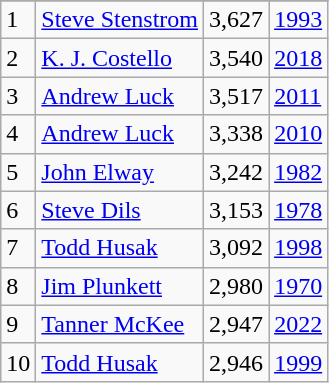<table class="wikitable">
<tr>
</tr>
<tr>
<td>1</td>
<td><a href='#'>Steve Stenstrom</a></td>
<td>3,627</td>
<td><a href='#'>1993</a></td>
</tr>
<tr>
<td>2</td>
<td><a href='#'>K. J. Costello</a></td>
<td>3,540</td>
<td><a href='#'>2018</a></td>
</tr>
<tr>
<td>3</td>
<td><a href='#'>Andrew Luck</a></td>
<td>3,517</td>
<td><a href='#'>2011</a></td>
</tr>
<tr>
<td>4</td>
<td><a href='#'>Andrew Luck</a></td>
<td>3,338</td>
<td><a href='#'>2010</a></td>
</tr>
<tr>
<td>5</td>
<td><a href='#'>John Elway</a></td>
<td>3,242</td>
<td><a href='#'>1982</a></td>
</tr>
<tr>
<td>6</td>
<td><a href='#'>Steve Dils</a></td>
<td>3,153</td>
<td><a href='#'>1978</a></td>
</tr>
<tr>
<td>7</td>
<td><a href='#'>Todd Husak</a></td>
<td>3,092</td>
<td><a href='#'>1998</a></td>
</tr>
<tr>
<td>8</td>
<td><a href='#'>Jim Plunkett</a></td>
<td>2,980</td>
<td><a href='#'>1970</a></td>
</tr>
<tr>
<td>9</td>
<td><a href='#'>Tanner McKee</a></td>
<td>2,947</td>
<td><a href='#'>2022</a></td>
</tr>
<tr>
<td>10</td>
<td><a href='#'>Todd Husak</a></td>
<td>2,946</td>
<td><a href='#'>1999</a></td>
</tr>
</table>
